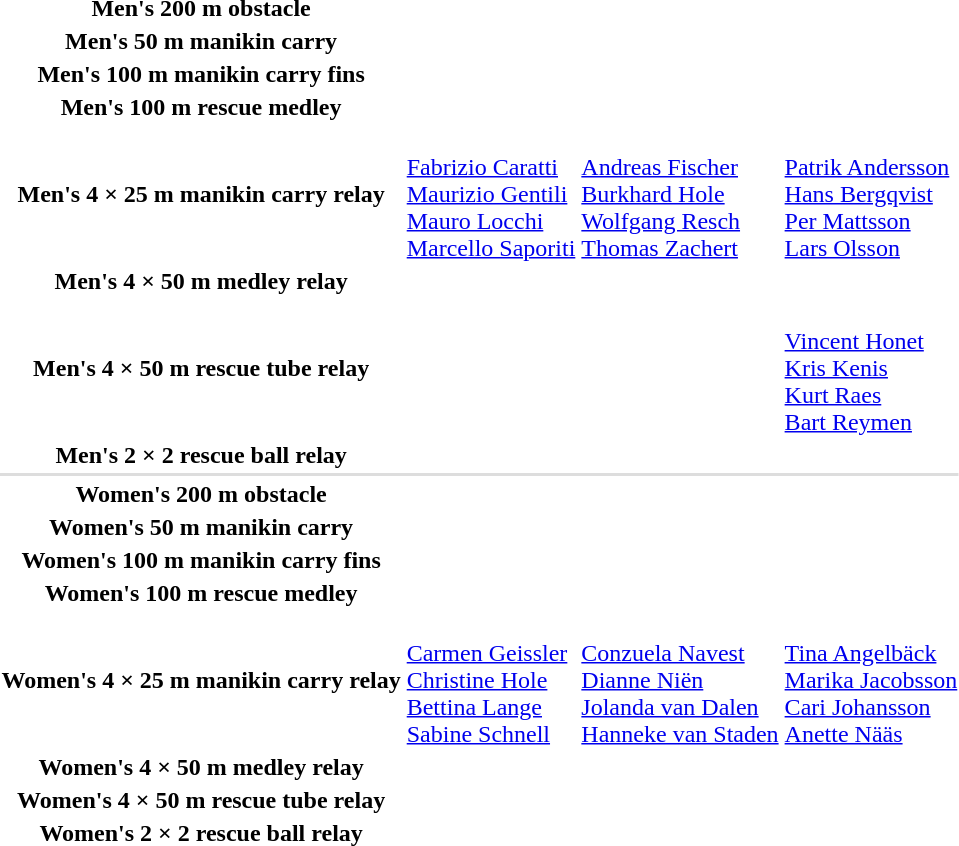<table>
<tr>
<th scope="row">Men's 200 m obstacle</th>
<td></td>
<td></td>
<td></td>
</tr>
<tr>
<th scope="row">Men's 50 m manikin carry</th>
<td></td>
<td></td>
<td></td>
</tr>
<tr>
<th scope="row">Men's 100 m manikin carry fins</th>
<td></td>
<td></td>
<td></td>
</tr>
<tr>
<th scope="row">Men's 100 m rescue medley</th>
<td></td>
<td></td>
<td></td>
</tr>
<tr>
<th scope="row">Men's 4 × 25 m manikin carry relay</th>
<td><br><a href='#'>Fabrizio Caratti</a><br><a href='#'>Maurizio Gentili</a><br><a href='#'>Mauro Locchi</a><br><a href='#'>Marcello Saporiti</a></td>
<td><br><a href='#'>Andreas Fischer</a><br><a href='#'>Burkhard Hole</a><br><a href='#'>Wolfgang Resch</a><br><a href='#'>Thomas Zachert</a></td>
<td><br><a href='#'>Patrik Andersson</a><br><a href='#'>Hans Bergqvist</a><br><a href='#'>Per Mattsson</a><br><a href='#'>Lars Olsson</a></td>
</tr>
<tr>
<th scope="row">Men's 4 × 50 m medley relay</th>
<td></td>
<td></td>
<td></td>
</tr>
<tr>
<th scope="row">Men's 4 × 50 m rescue tube relay</th>
<td valign=top></td>
<td valign=top></td>
<td><br><a href='#'>Vincent Honet</a><br><a href='#'>Kris Kenis</a><br><a href='#'>Kurt Raes</a><br><a href='#'>Bart Reymen</a></td>
</tr>
<tr>
<th scope="row">Men's 2 × 2 rescue ball relay</th>
<td></td>
<td></td>
<td></td>
</tr>
<tr bgcolor=#DDDDDD>
<td colspan=4></td>
</tr>
<tr>
<th scope="row">Women's 200 m obstacle</th>
<td></td>
<td></td>
<td></td>
</tr>
<tr>
<th scope="row">Women's 50 m manikin carry</th>
<td></td>
<td></td>
<td></td>
</tr>
<tr>
<th scope="row">Women's 100 m manikin carry fins</th>
<td></td>
<td></td>
<td></td>
</tr>
<tr>
<th scope="row">Women's 100 m rescue medley</th>
<td></td>
<td></td>
<td></td>
</tr>
<tr>
<th scope="row">Women's 4 × 25 m manikin carry relay</th>
<td><br><a href='#'>Carmen Geissler</a><br><a href='#'>Christine Hole</a><br><a href='#'>Bettina Lange</a><br><a href='#'>Sabine Schnell</a></td>
<td><br><a href='#'>Conzuela Navest</a><br><a href='#'>Dianne Niën</a><br><a href='#'>Jolanda van Dalen</a><br><a href='#'>Hanneke van Staden</a></td>
<td><br><a href='#'>Tina Angelbäck</a><br><a href='#'>Marika Jacobsson</a><br><a href='#'>Cari Johansson</a><br><a href='#'>Anette Nääs</a></td>
</tr>
<tr>
<th scope="row">Women's 4 × 50 m medley relay</th>
<td></td>
<td></td>
<td></td>
</tr>
<tr>
<th scope="row">Women's 4 × 50 m rescue tube relay</th>
<td></td>
<td></td>
<td></td>
</tr>
<tr>
<th scope="row">Women's 2 × 2 rescue ball relay</th>
<td></td>
<td></td>
<td></td>
</tr>
</table>
